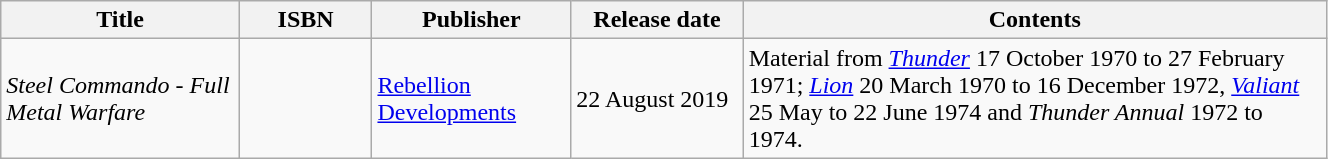<table class="wikitable" width="70%">
<tr>
<th width=18%>Title</th>
<th width=10%>ISBN</th>
<th width=15%>Publisher</th>
<th width=13%>Release date</th>
<th width=44%>Contents</th>
</tr>
<tr>
<td><em>Steel Commando - Full Metal Warfare</em></td>
<td></td>
<td><a href='#'>Rebellion Developments</a></td>
<td>22 August 2019</td>
<td>Material from <em><a href='#'>Thunder</a></em> 17 October 1970 to 27 February 1971; <em><a href='#'>Lion</a></em> 20 March 1970 to 16 December 1972, <em><a href='#'>Valiant</a></em> 25 May to 22 June 1974 and <em>Thunder Annual</em> 1972 to 1974.</td>
</tr>
</table>
